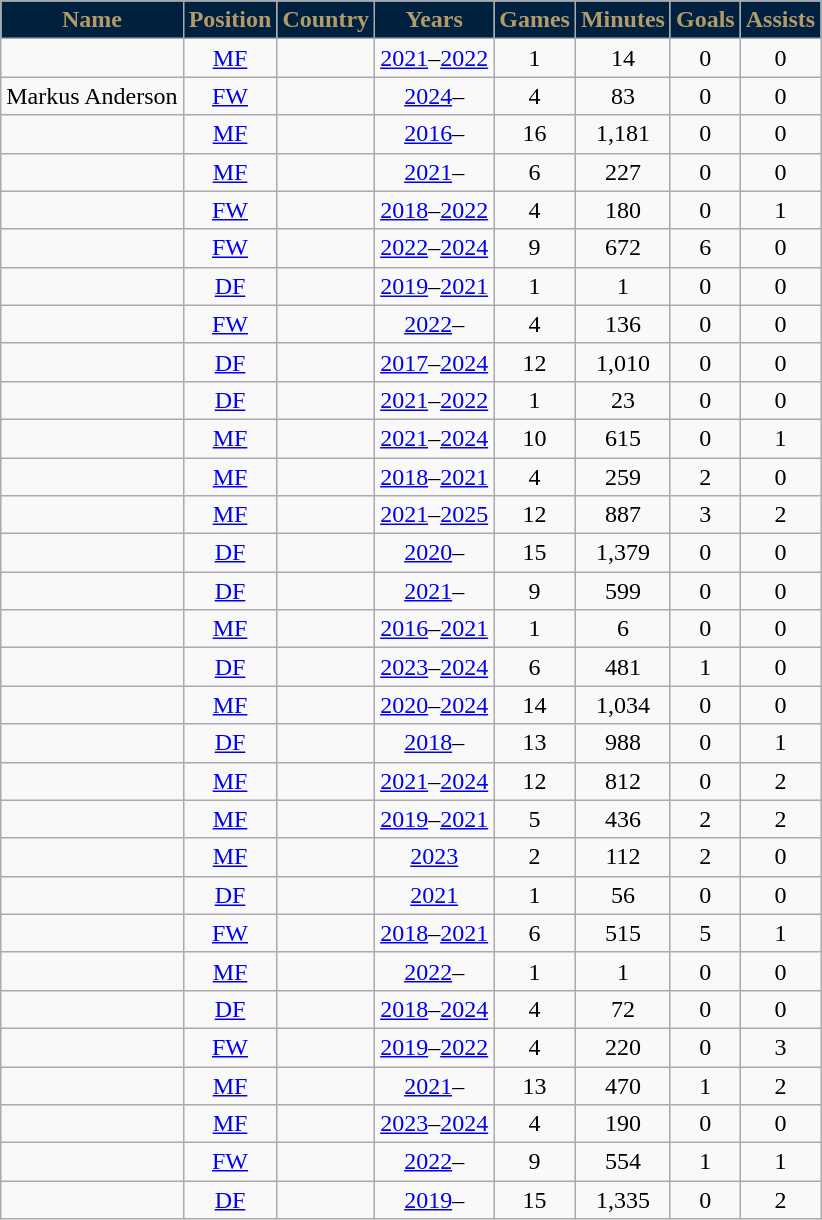<table class="wikitable sortable" style="text-align:center;">
<tr>
<th style="background:#002040; color:#B19B69;" scope="col">Name</th>
<th style="background:#002040; color:#B19B69;" scope="col">Position</th>
<th style="background:#002040; color:#B19B69;" scope="col">Country</th>
<th style="background:#002040; color:#B19B69;" scope="col">Years</th>
<th style="background:#002040; color:#B19B69;" scope="col">Games</th>
<th style="background:#002040; color:#B19B69;" scope="col">Minutes</th>
<th style="background:#002040; color:#B19B69;" scope="col">Goals</th>
<th style="background:#002040; color:#B19B69;" scope="col">Assists</th>
</tr>
<tr>
<td align=left></td>
<td><a href='#'>MF</a></td>
<td align=left></td>
<td><a href='#'>2021</a>–<a href='#'>2022</a></td>
<td>1</td>
<td>14</td>
<td>0</td>
<td>0</td>
</tr>
<tr>
<td align=left>Markus Anderson</td>
<td><a href='#'>FW</a></td>
<td align=left></td>
<td><a href='#'>2024</a>–</td>
<td>4</td>
<td>83</td>
<td>0</td>
<td>0</td>
</tr>
<tr>
<td align=left></td>
<td><a href='#'>MF</a></td>
<td align=left></td>
<td><a href='#'>2016</a>–</td>
<td>16</td>
<td>1,181</td>
<td>0</td>
<td>0</td>
</tr>
<tr>
<td align=left></td>
<td><a href='#'>MF</a></td>
<td align=left></td>
<td><a href='#'>2021</a>–</td>
<td>6</td>
<td>227</td>
<td>0</td>
<td>0</td>
</tr>
<tr>
<td align=left></td>
<td><a href='#'>FW</a></td>
<td align=left></td>
<td><a href='#'>2018</a>–<a href='#'>2022</a></td>
<td>4</td>
<td>180</td>
<td>0</td>
<td>1</td>
</tr>
<tr>
<td align=left></td>
<td><a href='#'>FW</a></td>
<td align=left></td>
<td><a href='#'>2022</a>–<a href='#'>2024</a></td>
<td>9</td>
<td>672</td>
<td>6</td>
<td>0</td>
</tr>
<tr>
<td align=left></td>
<td><a href='#'>DF</a></td>
<td align=left></td>
<td><a href='#'>2019</a>–<a href='#'>2021</a></td>
<td>1</td>
<td>1</td>
<td>0</td>
<td>0</td>
</tr>
<tr>
<td align=left></td>
<td><a href='#'>FW</a></td>
<td align=left></td>
<td><a href='#'>2022</a>–</td>
<td>4</td>
<td>136</td>
<td>0</td>
<td>0</td>
</tr>
<tr>
<td align=left></td>
<td><a href='#'>DF</a></td>
<td align=left></td>
<td><a href='#'>2017</a>–<a href='#'>2024</a></td>
<td>12</td>
<td>1,010</td>
<td>0</td>
<td>0</td>
</tr>
<tr>
<td align=left></td>
<td><a href='#'>DF</a></td>
<td align=left></td>
<td><a href='#'>2021</a>–<a href='#'>2022</a></td>
<td>1</td>
<td>23</td>
<td>0</td>
<td>0</td>
</tr>
<tr>
<td align=left></td>
<td><a href='#'>MF</a></td>
<td align=left></td>
<td><a href='#'>2021</a>–<a href='#'>2024</a></td>
<td>10</td>
<td>615</td>
<td>0</td>
<td>1</td>
</tr>
<tr>
<td align=left></td>
<td><a href='#'>MF</a></td>
<td align=left></td>
<td><a href='#'>2018</a>–<a href='#'>2021</a></td>
<td>4</td>
<td>259</td>
<td>2</td>
<td>0</td>
</tr>
<tr>
<td align=left></td>
<td><a href='#'>MF</a></td>
<td align=left></td>
<td><a href='#'>2021</a>–<a href='#'>2025</a></td>
<td>12</td>
<td>887</td>
<td>3</td>
<td>2</td>
</tr>
<tr>
<td align=left></td>
<td><a href='#'>DF</a></td>
<td align=left></td>
<td><a href='#'>2020</a>–</td>
<td>15</td>
<td>1,379</td>
<td>0</td>
<td>0</td>
</tr>
<tr>
<td align=left></td>
<td><a href='#'>DF</a></td>
<td align=left></td>
<td><a href='#'>2021</a>–</td>
<td>9</td>
<td>599</td>
<td>0</td>
<td>0</td>
</tr>
<tr>
<td align=left></td>
<td><a href='#'>MF</a></td>
<td align=left></td>
<td><a href='#'>2016</a>–<a href='#'>2021</a></td>
<td>1</td>
<td>6</td>
<td>0</td>
<td>0</td>
</tr>
<tr>
<td align=left></td>
<td><a href='#'>DF</a></td>
<td align=left></td>
<td><a href='#'>2023</a>–<a href='#'>2024</a></td>
<td>6</td>
<td>481</td>
<td>1</td>
<td>0</td>
</tr>
<tr>
<td align=left></td>
<td><a href='#'>MF</a></td>
<td align=left></td>
<td><a href='#'>2020</a>–<a href='#'>2024</a></td>
<td>14</td>
<td>1,034</td>
<td>0</td>
<td>0</td>
</tr>
<tr>
<td align=left></td>
<td><a href='#'>DF</a></td>
<td align=left></td>
<td><a href='#'>2018</a>–</td>
<td>13</td>
<td>988</td>
<td>0</td>
<td>1</td>
</tr>
<tr>
<td align=left></td>
<td><a href='#'>MF</a></td>
<td align=left></td>
<td><a href='#'>2021</a>–<a href='#'>2024</a></td>
<td>12</td>
<td>812</td>
<td>0</td>
<td>2</td>
</tr>
<tr>
<td align=left></td>
<td><a href='#'>MF</a></td>
<td align=left></td>
<td><a href='#'>2019</a>–<a href='#'>2021</a></td>
<td>5</td>
<td>436</td>
<td>2</td>
<td>2</td>
</tr>
<tr>
<td align=left></td>
<td><a href='#'>MF</a></td>
<td align=left></td>
<td><a href='#'>2023</a></td>
<td>2</td>
<td>112</td>
<td>2</td>
<td>0</td>
</tr>
<tr>
<td align=left></td>
<td><a href='#'>DF</a></td>
<td align=left></td>
<td><a href='#'>2021</a></td>
<td>1</td>
<td>56</td>
<td>0</td>
<td>0</td>
</tr>
<tr>
<td align=left></td>
<td><a href='#'>FW</a></td>
<td align=left></td>
<td><a href='#'>2018</a>–<a href='#'>2021</a></td>
<td>6</td>
<td>515</td>
<td>5</td>
<td>1</td>
</tr>
<tr>
<td align=left></td>
<td><a href='#'>MF</a></td>
<td align=left></td>
<td><a href='#'>2022</a>–</td>
<td>1</td>
<td>1</td>
<td>0</td>
<td>0</td>
</tr>
<tr>
<td align=left></td>
<td><a href='#'>DF</a></td>
<td align=left></td>
<td><a href='#'>2018</a>–<a href='#'>2024</a></td>
<td>4</td>
<td>72</td>
<td>0</td>
<td>0</td>
</tr>
<tr>
<td align=left></td>
<td><a href='#'>FW</a></td>
<td align=left></td>
<td><a href='#'>2019</a>–<a href='#'>2022</a></td>
<td>4</td>
<td>220</td>
<td>0</td>
<td>3</td>
</tr>
<tr>
<td align=left></td>
<td><a href='#'>MF</a></td>
<td align=left></td>
<td><a href='#'>2021</a>–</td>
<td>13</td>
<td>470</td>
<td>1</td>
<td>2</td>
</tr>
<tr>
<td align=left></td>
<td><a href='#'>MF</a></td>
<td align=left></td>
<td><a href='#'>2023</a>–<a href='#'>2024</a></td>
<td>4</td>
<td>190</td>
<td>0</td>
<td>0</td>
</tr>
<tr>
<td align=left></td>
<td><a href='#'>FW</a></td>
<td align=left></td>
<td><a href='#'>2022</a>–</td>
<td>9</td>
<td>554</td>
<td>1</td>
<td>1</td>
</tr>
<tr>
<td align=left></td>
<td><a href='#'>DF</a></td>
<td align=left></td>
<td><a href='#'>2019</a>–</td>
<td>15</td>
<td>1,335</td>
<td>0</td>
<td>2</td>
</tr>
</table>
